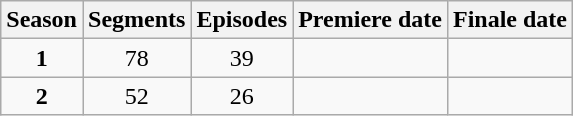<table class="wikitable" style="text-align: center;">
<tr>
<th>Season</th>
<th>Segments</th>
<th>Episodes</th>
<th>Premiere date</th>
<th>Finale date</th>
</tr>
<tr>
<td><strong>1</strong></td>
<td>78</td>
<td>39</td>
<td></td>
<td></td>
</tr>
<tr>
<td><strong>2</strong></td>
<td>52</td>
<td>26</td>
<td></td>
<td></td>
</tr>
</table>
